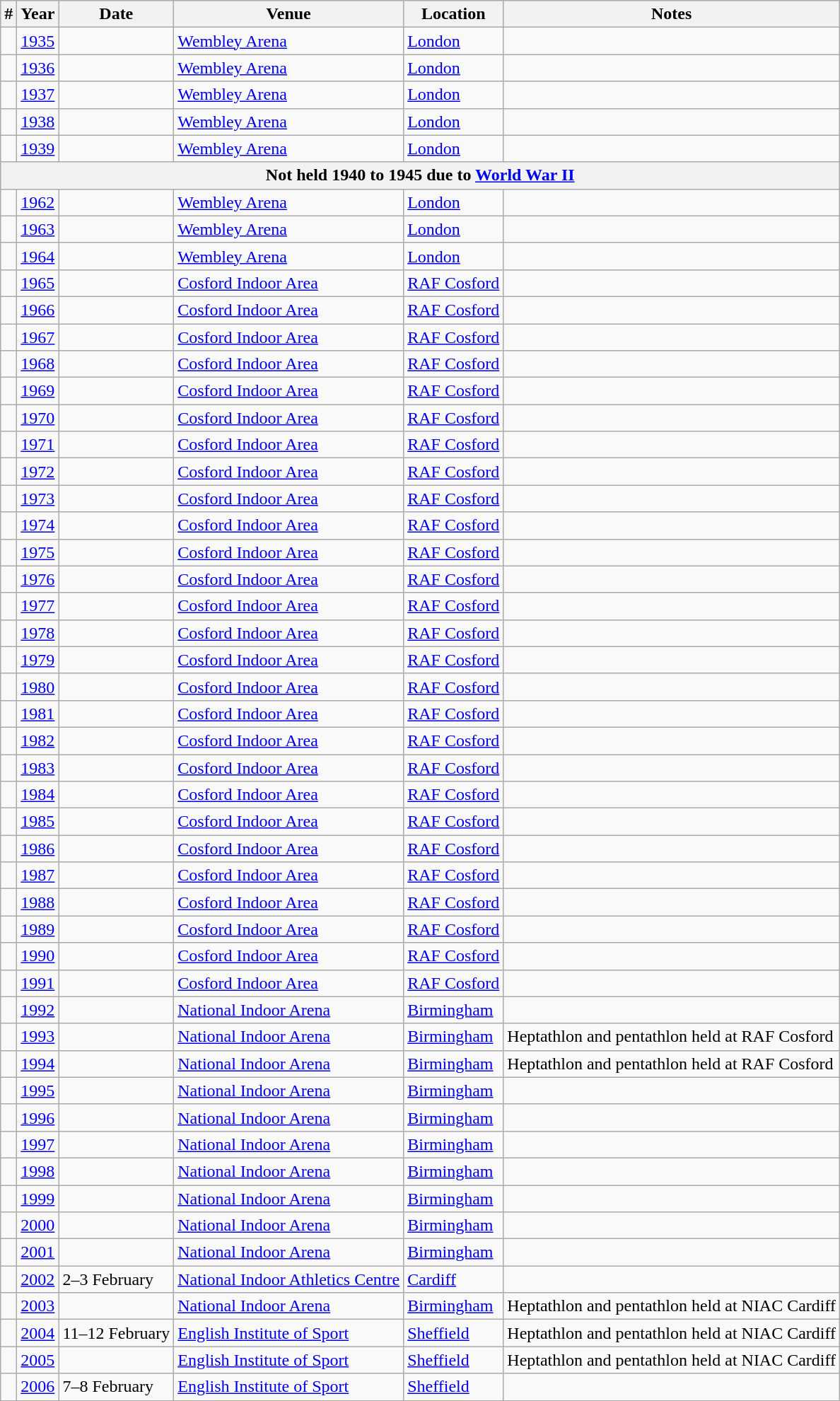<table class="wikitable">
<tr>
<th>#</th>
<th>Year</th>
<th>Date</th>
<th>Venue</th>
<th>Location</th>
<th>Notes</th>
</tr>
<tr>
<td></td>
<td><a href='#'>1935</a></td>
<td></td>
<td><a href='#'>Wembley Arena</a></td>
<td><a href='#'>London</a></td>
<td></td>
</tr>
<tr>
<td></td>
<td><a href='#'>1936</a></td>
<td></td>
<td><a href='#'>Wembley Arena</a></td>
<td><a href='#'>London</a></td>
<td></td>
</tr>
<tr>
<td></td>
<td><a href='#'>1937</a></td>
<td></td>
<td><a href='#'>Wembley Arena</a></td>
<td><a href='#'>London</a></td>
<td></td>
</tr>
<tr>
<td></td>
<td><a href='#'>1938</a></td>
<td></td>
<td><a href='#'>Wembley Arena</a></td>
<td><a href='#'>London</a></td>
<td></td>
</tr>
<tr>
<td></td>
<td><a href='#'>1939</a></td>
<td></td>
<td><a href='#'>Wembley Arena</a></td>
<td><a href='#'>London</a></td>
<td></td>
</tr>
<tr>
<th colspan=6>Not held 1940 to 1945 due to <a href='#'>World War II</a></th>
</tr>
<tr>
<td></td>
<td><a href='#'>1962</a></td>
<td></td>
<td><a href='#'>Wembley Arena</a></td>
<td><a href='#'>London</a></td>
<td></td>
</tr>
<tr>
<td></td>
<td><a href='#'>1963</a></td>
<td></td>
<td><a href='#'>Wembley Arena</a></td>
<td><a href='#'>London</a></td>
<td></td>
</tr>
<tr>
<td></td>
<td><a href='#'>1964</a></td>
<td></td>
<td><a href='#'>Wembley Arena</a></td>
<td><a href='#'>London</a></td>
<td></td>
</tr>
<tr>
<td></td>
<td><a href='#'>1965</a></td>
<td></td>
<td><a href='#'>Cosford Indoor Area</a></td>
<td><a href='#'>RAF Cosford</a></td>
<td></td>
</tr>
<tr>
<td></td>
<td><a href='#'>1966</a></td>
<td></td>
<td><a href='#'>Cosford Indoor Area</a></td>
<td><a href='#'>RAF Cosford</a></td>
<td></td>
</tr>
<tr>
<td></td>
<td><a href='#'>1967</a></td>
<td></td>
<td><a href='#'>Cosford Indoor Area</a></td>
<td><a href='#'>RAF Cosford</a></td>
<td></td>
</tr>
<tr>
<td></td>
<td><a href='#'>1968</a></td>
<td></td>
<td><a href='#'>Cosford Indoor Area</a></td>
<td><a href='#'>RAF Cosford</a></td>
<td></td>
</tr>
<tr>
<td></td>
<td><a href='#'>1969</a></td>
<td></td>
<td><a href='#'>Cosford Indoor Area</a></td>
<td><a href='#'>RAF Cosford</a></td>
<td></td>
</tr>
<tr>
<td></td>
<td><a href='#'>1970</a></td>
<td></td>
<td><a href='#'>Cosford Indoor Area</a></td>
<td><a href='#'>RAF Cosford</a></td>
<td></td>
</tr>
<tr>
<td></td>
<td><a href='#'>1971</a></td>
<td></td>
<td><a href='#'>Cosford Indoor Area</a></td>
<td><a href='#'>RAF Cosford</a></td>
<td></td>
</tr>
<tr>
<td></td>
<td><a href='#'>1972</a></td>
<td></td>
<td><a href='#'>Cosford Indoor Area</a></td>
<td><a href='#'>RAF Cosford</a></td>
<td></td>
</tr>
<tr>
<td></td>
<td><a href='#'>1973</a></td>
<td></td>
<td><a href='#'>Cosford Indoor Area</a></td>
<td><a href='#'>RAF Cosford</a></td>
<td></td>
</tr>
<tr>
<td></td>
<td><a href='#'>1974</a></td>
<td></td>
<td><a href='#'>Cosford Indoor Area</a></td>
<td><a href='#'>RAF Cosford</a></td>
<td></td>
</tr>
<tr>
<td></td>
<td><a href='#'>1975</a></td>
<td></td>
<td><a href='#'>Cosford Indoor Area</a></td>
<td><a href='#'>RAF Cosford</a></td>
<td></td>
</tr>
<tr>
<td></td>
<td><a href='#'>1976</a></td>
<td></td>
<td><a href='#'>Cosford Indoor Area</a></td>
<td><a href='#'>RAF Cosford</a></td>
<td></td>
</tr>
<tr>
<td></td>
<td><a href='#'>1977</a></td>
<td></td>
<td><a href='#'>Cosford Indoor Area</a></td>
<td><a href='#'>RAF Cosford</a></td>
<td></td>
</tr>
<tr>
<td></td>
<td><a href='#'>1978</a></td>
<td></td>
<td><a href='#'>Cosford Indoor Area</a></td>
<td><a href='#'>RAF Cosford</a></td>
<td></td>
</tr>
<tr>
<td></td>
<td><a href='#'>1979</a></td>
<td></td>
<td><a href='#'>Cosford Indoor Area</a></td>
<td><a href='#'>RAF Cosford</a></td>
<td></td>
</tr>
<tr>
<td></td>
<td><a href='#'>1980</a></td>
<td></td>
<td><a href='#'>Cosford Indoor Area</a></td>
<td><a href='#'>RAF Cosford</a></td>
<td></td>
</tr>
<tr>
<td></td>
<td><a href='#'>1981</a></td>
<td></td>
<td><a href='#'>Cosford Indoor Area</a></td>
<td><a href='#'>RAF Cosford</a></td>
<td></td>
</tr>
<tr>
<td></td>
<td><a href='#'>1982</a></td>
<td></td>
<td><a href='#'>Cosford Indoor Area</a></td>
<td><a href='#'>RAF Cosford</a></td>
<td></td>
</tr>
<tr>
<td></td>
<td><a href='#'>1983</a></td>
<td></td>
<td><a href='#'>Cosford Indoor Area</a></td>
<td><a href='#'>RAF Cosford</a></td>
<td></td>
</tr>
<tr>
<td></td>
<td><a href='#'>1984</a></td>
<td></td>
<td><a href='#'>Cosford Indoor Area</a></td>
<td><a href='#'>RAF Cosford</a></td>
<td></td>
</tr>
<tr>
<td></td>
<td><a href='#'>1985</a></td>
<td></td>
<td><a href='#'>Cosford Indoor Area</a></td>
<td><a href='#'>RAF Cosford</a></td>
<td></td>
</tr>
<tr>
<td></td>
<td><a href='#'>1986</a></td>
<td></td>
<td><a href='#'>Cosford Indoor Area</a></td>
<td><a href='#'>RAF Cosford</a></td>
<td></td>
</tr>
<tr>
<td></td>
<td><a href='#'>1987</a></td>
<td></td>
<td><a href='#'>Cosford Indoor Area</a></td>
<td><a href='#'>RAF Cosford</a></td>
<td></td>
</tr>
<tr>
<td></td>
<td><a href='#'>1988</a></td>
<td></td>
<td><a href='#'>Cosford Indoor Area</a></td>
<td><a href='#'>RAF Cosford</a></td>
<td></td>
</tr>
<tr>
<td></td>
<td><a href='#'>1989</a></td>
<td></td>
<td><a href='#'>Cosford Indoor Area</a></td>
<td><a href='#'>RAF Cosford</a></td>
<td></td>
</tr>
<tr>
<td></td>
<td><a href='#'>1990</a></td>
<td></td>
<td><a href='#'>Cosford Indoor Area</a></td>
<td><a href='#'>RAF Cosford</a></td>
<td></td>
</tr>
<tr>
<td></td>
<td><a href='#'>1991</a></td>
<td></td>
<td><a href='#'>Cosford Indoor Area</a></td>
<td><a href='#'>RAF Cosford</a></td>
<td></td>
</tr>
<tr>
<td></td>
<td><a href='#'>1992</a></td>
<td></td>
<td><a href='#'>National Indoor Arena</a></td>
<td><a href='#'>Birmingham</a></td>
<td></td>
</tr>
<tr>
<td></td>
<td><a href='#'>1993</a></td>
<td></td>
<td><a href='#'>National Indoor Arena</a></td>
<td><a href='#'>Birmingham</a></td>
<td>Heptathlon and pentathlon held at RAF Cosford</td>
</tr>
<tr>
<td></td>
<td><a href='#'>1994</a></td>
<td></td>
<td><a href='#'>National Indoor Arena</a></td>
<td><a href='#'>Birmingham</a></td>
<td>Heptathlon and pentathlon held at RAF Cosford</td>
</tr>
<tr>
<td></td>
<td><a href='#'>1995</a></td>
<td></td>
<td><a href='#'>National Indoor Arena</a></td>
<td><a href='#'>Birmingham</a></td>
<td></td>
</tr>
<tr>
<td></td>
<td><a href='#'>1996</a></td>
<td></td>
<td><a href='#'>National Indoor Arena</a></td>
<td><a href='#'>Birmingham</a></td>
<td></td>
</tr>
<tr>
<td></td>
<td><a href='#'>1997</a></td>
<td></td>
<td><a href='#'>National Indoor Arena</a></td>
<td><a href='#'>Birmingham</a></td>
<td></td>
</tr>
<tr>
<td></td>
<td><a href='#'>1998</a></td>
<td></td>
<td><a href='#'>National Indoor Arena</a></td>
<td><a href='#'>Birmingham</a></td>
<td></td>
</tr>
<tr>
<td></td>
<td><a href='#'>1999</a></td>
<td></td>
<td><a href='#'>National Indoor Arena</a></td>
<td><a href='#'>Birmingham</a></td>
<td></td>
</tr>
<tr>
<td></td>
<td><a href='#'>2000</a></td>
<td></td>
<td><a href='#'>National Indoor Arena</a></td>
<td><a href='#'>Birmingham</a></td>
<td></td>
</tr>
<tr>
<td></td>
<td><a href='#'>2001</a></td>
<td></td>
<td><a href='#'>National Indoor Arena</a></td>
<td><a href='#'>Birmingham</a></td>
<td></td>
</tr>
<tr>
<td></td>
<td><a href='#'>2002</a></td>
<td>2–3 February</td>
<td><a href='#'>National Indoor Athletics Centre</a></td>
<td><a href='#'>Cardiff</a></td>
<td></td>
</tr>
<tr>
<td></td>
<td><a href='#'>2003</a></td>
<td></td>
<td><a href='#'>National Indoor Arena</a></td>
<td><a href='#'>Birmingham</a></td>
<td>Heptathlon and pentathlon held at NIAC Cardiff</td>
</tr>
<tr>
<td></td>
<td><a href='#'>2004</a></td>
<td>11–12 February</td>
<td><a href='#'>English Institute of Sport</a></td>
<td><a href='#'>Sheffield</a></td>
<td>Heptathlon and pentathlon held at NIAC Cardiff</td>
</tr>
<tr>
<td></td>
<td><a href='#'>2005</a></td>
<td></td>
<td><a href='#'>English Institute of Sport</a></td>
<td><a href='#'>Sheffield</a></td>
<td>Heptathlon and pentathlon held at NIAC Cardiff</td>
</tr>
<tr>
<td></td>
<td><a href='#'>2006</a></td>
<td>7–8 February</td>
<td><a href='#'>English Institute of Sport</a></td>
<td><a href='#'>Sheffield</a></td>
<td></td>
</tr>
</table>
